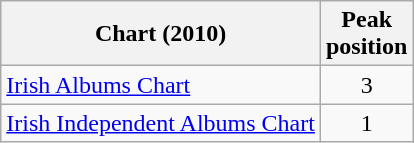<table class="wikitable sortable">
<tr>
<th>Chart (2010)</th>
<th>Peak<br>position</th>
</tr>
<tr>
<td><a href='#'>Irish Albums Chart</a></td>
<td style="text-align:center;">3</td>
</tr>
<tr>
<td><a href='#'>Irish Independent Albums Chart</a></td>
<td style="text-align:center;">1</td>
</tr>
</table>
